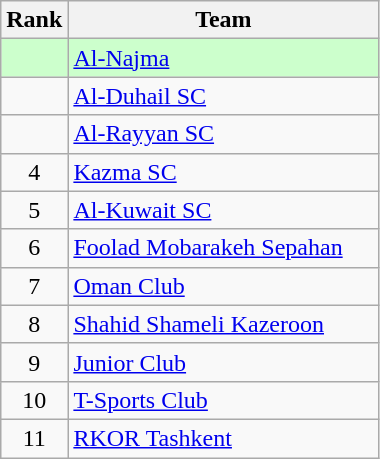<table class=wikitable>
<tr>
<th>Rank</th>
<th width=200>Team</th>
</tr>
<tr bgcolor=ccffcc>
<td align=center></td>
<td> <a href='#'>Al-Najma</a></td>
</tr>
<tr>
<td align=center></td>
<td> <a href='#'>Al-Duhail SC</a></td>
</tr>
<tr>
<td align=center></td>
<td> <a href='#'>Al-Rayyan SC</a></td>
</tr>
<tr>
<td align=center>4</td>
<td>  <a href='#'>Kazma SC</a></td>
</tr>
<tr>
<td align=center>5</td>
<td> <a href='#'>Al-Kuwait SC</a></td>
</tr>
<tr>
<td align=center>6</td>
<td> <a href='#'>Foolad Mobarakeh Sepahan</a></td>
</tr>
<tr>
<td align=center>7</td>
<td> <a href='#'>Oman Club</a></td>
</tr>
<tr>
<td align=center>8</td>
<td> <a href='#'>Shahid Shameli Kazeroon</a></td>
</tr>
<tr>
<td align=center>9</td>
<td> <a href='#'>Junior Club</a></td>
</tr>
<tr>
<td align=center>10</td>
<td> <a href='#'>T-Sports Club</a></td>
</tr>
<tr>
<td align=center>11</td>
<td> <a href='#'>RKOR Tashkent</a></td>
</tr>
</table>
